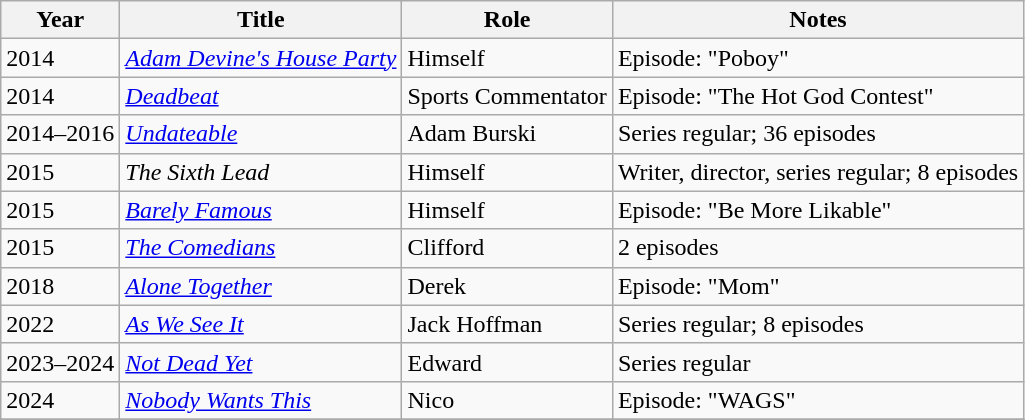<table class="wikitable">
<tr>
<th>Year</th>
<th>Title</th>
<th>Role</th>
<th>Notes</th>
</tr>
<tr>
<td>2014</td>
<td><em><a href='#'>Adam Devine's House Party</a></em></td>
<td>Himself</td>
<td>Episode: "Poboy"</td>
</tr>
<tr>
<td>2014</td>
<td><em><a href='#'>Deadbeat</a></em></td>
<td>Sports Commentator</td>
<td>Episode: "The Hot God Contest"</td>
</tr>
<tr>
<td>2014–2016</td>
<td><em><a href='#'>Undateable</a></em></td>
<td>Adam Burski</td>
<td>Series regular; 36 episodes</td>
</tr>
<tr>
<td>2015</td>
<td><em>The Sixth Lead</em></td>
<td>Himself</td>
<td>Writer, director, series regular; 8 episodes</td>
</tr>
<tr>
<td>2015</td>
<td><em><a href='#'>Barely Famous</a></em></td>
<td>Himself</td>
<td>Episode: "Be More Likable"</td>
</tr>
<tr>
<td>2015</td>
<td><em><a href='#'>The Comedians</a></em></td>
<td>Clifford</td>
<td>2 episodes</td>
</tr>
<tr>
<td>2018</td>
<td><em><a href='#'>Alone Together</a></em></td>
<td>Derek</td>
<td>Episode: "Mom"</td>
</tr>
<tr>
<td>2022</td>
<td><em><a href='#'>As We See It</a></em></td>
<td>Jack Hoffman</td>
<td>Series regular; 8 episodes</td>
</tr>
<tr>
<td>2023–2024</td>
<td><em><a href='#'>Not Dead Yet</a></em></td>
<td>Edward</td>
<td>Series regular</td>
</tr>
<tr>
<td>2024</td>
<td><em><a href='#'>Nobody Wants This</a></em></td>
<td>Nico</td>
<td>Episode: "WAGS"</td>
</tr>
<tr>
</tr>
</table>
